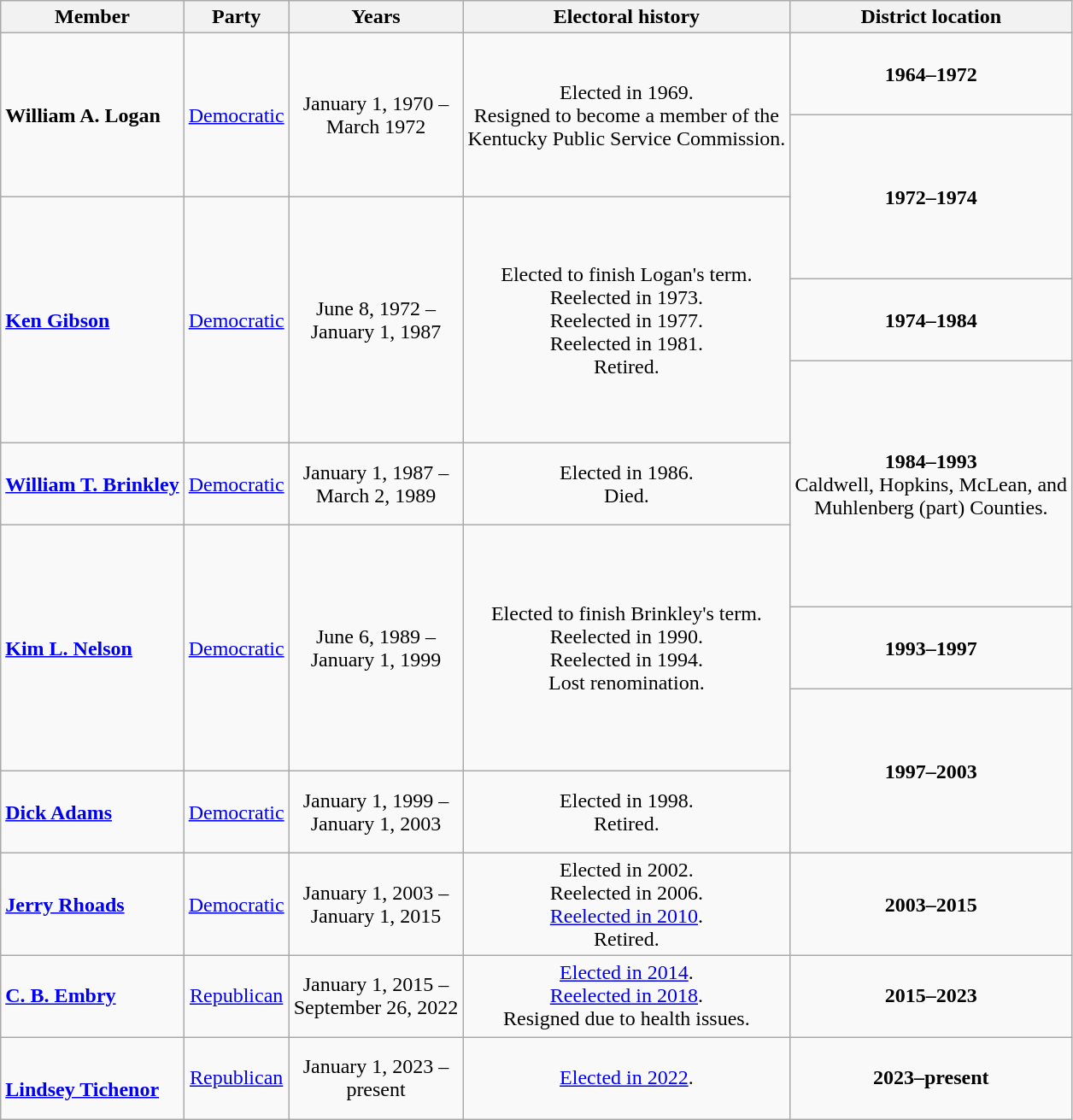<table class=wikitable style="text-align:center">
<tr>
<th>Member</th>
<th>Party</th>
<th>Years</th>
<th>Electoral history</th>
<th>District location</th>
</tr>
<tr style="height:4em">
<td rowspan=2 align=left><strong>William A. Logan</strong><br></td>
<td rowspan=2 ><a href='#'>Democratic</a></td>
<td rowspan=2 nowrap>January 1, 1970 –<br>March 1972</td>
<td rowspan=2>Elected in 1969.<br>Resigned to become a member of the<br>Kentucky Public Service Commission.</td>
<td><strong>1964–1972</strong><br></td>
</tr>
<tr style="height:4em">
<td rowspan=2><strong>1972–1974</strong><br></td>
</tr>
<tr style="height:4em">
<td rowspan=3 align=left><strong><a href='#'>Ken Gibson</a></strong><br></td>
<td rowspan=3 ><a href='#'>Democratic</a></td>
<td rowspan=3 nowrap>June 8, 1972 –<br>January 1, 1987</td>
<td rowspan=3>Elected to finish Logan's term.<br>Reelected in 1973.<br>Reelected in 1977.<br>Reelected in 1981.<br>Retired.</td>
</tr>
<tr style="height:4em">
<td><strong>1974–1984</strong><br></td>
</tr>
<tr style="height:4em">
<td rowspan=3><strong>1984–1993</strong><br>Caldwell, Hopkins, McLean, and<br>Muhlenberg (part) Counties.</td>
</tr>
<tr style="height:4em">
<td align=left><strong><a href='#'>William T. Brinkley</a></strong><br></td>
<td><a href='#'>Democratic</a></td>
<td nowrap>January 1, 1987 –<br>March 2, 1989</td>
<td>Elected in 1986.<br>Died.</td>
</tr>
<tr style="height:4em">
<td rowspan=3 align=left><strong><a href='#'>Kim L. Nelson</a></strong><br></td>
<td rowspan=3 ><a href='#'>Democratic</a></td>
<td rowspan=3 nowrap>June 6, 1989 –<br>January 1, 1999</td>
<td rowspan=3>Elected to finish Brinkley's term.<br>Reelected in 1990.<br>Reelected in 1994.<br>Lost renomination.</td>
</tr>
<tr style="height:4em">
<td><strong>1993–1997</strong><br></td>
</tr>
<tr style="height:4em">
<td rowspan=2><strong>1997–2003</strong><br></td>
</tr>
<tr style="height:4em">
<td align=left><strong><a href='#'>Dick Adams</a></strong><br></td>
<td><a href='#'>Democratic</a></td>
<td nowrap>January 1, 1999 –<br>January 1, 2003</td>
<td>Elected in 1998.<br>Retired.</td>
</tr>
<tr style="height:4em">
<td align=left><strong><a href='#'>Jerry Rhoads</a></strong><br></td>
<td><a href='#'>Democratic</a></td>
<td nowrap>January 1, 2003 –<br>January 1, 2015</td>
<td>Elected in 2002.<br>Reelected in 2006.<br><a href='#'>Reelected in 2010</a>.<br>Retired.</td>
<td><strong>2003–2015</strong><br></td>
</tr>
<tr style="height:4em">
<td align=left><strong><a href='#'>C. B. Embry</a></strong><br></td>
<td><a href='#'>Republican</a></td>
<td nowrap>January 1, 2015 –<br>September 26, 2022</td>
<td><a href='#'>Elected in 2014</a>.<br><a href='#'>Reelected in 2018</a>.<br>Resigned due to health issues.</td>
<td><strong>2015–2023</strong><br></td>
</tr>
<tr style="height:4em">
<td align=left><br><strong><a href='#'>Lindsey Tichenor</a></strong><br></td>
<td><a href='#'>Republican</a></td>
<td nowrap>January 1, 2023 –<br>present</td>
<td><a href='#'>Elected in 2022</a>.</td>
<td><strong>2023–present</strong><br></td>
</tr>
</table>
